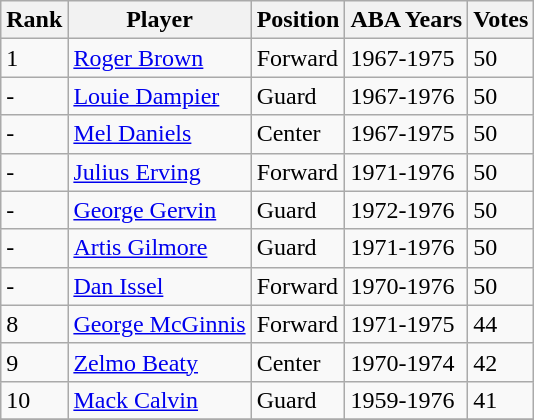<table class="wikitable">
<tr>
<th>Rank</th>
<th>Player</th>
<th>Position</th>
<th>ABA Years</th>
<th>Votes</th>
</tr>
<tr>
<td>1</td>
<td><a href='#'>Roger Brown</a></td>
<td>Forward</td>
<td>1967-1975</td>
<td>50</td>
</tr>
<tr>
<td>-</td>
<td><a href='#'>Louie Dampier</a></td>
<td>Guard</td>
<td>1967-1976</td>
<td>50</td>
</tr>
<tr>
<td>-</td>
<td><a href='#'>Mel Daniels</a></td>
<td>Center</td>
<td>1967-1975</td>
<td>50</td>
</tr>
<tr>
<td>-</td>
<td><a href='#'>Julius Erving</a></td>
<td>Forward</td>
<td>1971-1976</td>
<td>50</td>
</tr>
<tr>
<td>-</td>
<td><a href='#'>George Gervin</a></td>
<td>Guard</td>
<td>1972-1976</td>
<td>50</td>
</tr>
<tr>
<td>-</td>
<td><a href='#'>Artis Gilmore</a></td>
<td>Guard</td>
<td>1971-1976</td>
<td>50</td>
</tr>
<tr>
<td>-</td>
<td><a href='#'>Dan Issel</a></td>
<td>Forward</td>
<td>1970-1976</td>
<td>50</td>
</tr>
<tr>
<td>8</td>
<td><a href='#'>George McGinnis</a></td>
<td>Forward</td>
<td>1971-1975</td>
<td>44</td>
</tr>
<tr>
<td>9</td>
<td><a href='#'>Zelmo Beaty</a></td>
<td>Center</td>
<td>1970-1974</td>
<td>42</td>
</tr>
<tr>
<td>10</td>
<td><a href='#'>Mack Calvin</a></td>
<td>Guard</td>
<td>1959-1976</td>
<td>41</td>
</tr>
<tr>
</tr>
</table>
